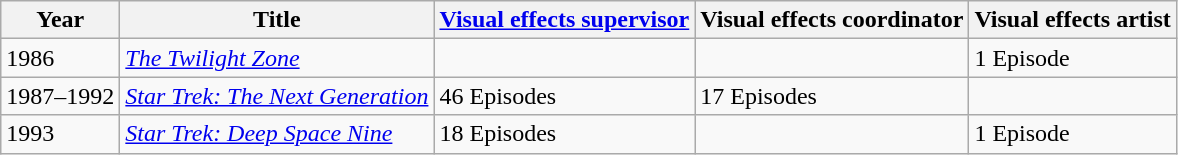<table class="wikitable sortable" border="1">
<tr>
<th>Year</th>
<th>Title</th>
<th><a href='#'>Visual effects supervisor</a></th>
<th>Visual effects coordinator</th>
<th>Visual effects artist</th>
</tr>
<tr>
<td>1986</td>
<td><em><a href='#'>The Twilight Zone</a></em></td>
<td></td>
<td></td>
<td>1 Episode</td>
</tr>
<tr>
<td>1987–1992</td>
<td><em><a href='#'>Star Trek: The Next Generation</a></em></td>
<td>46 Episodes</td>
<td>17 Episodes</td>
<td></td>
</tr>
<tr>
<td>1993</td>
<td><em><a href='#'>Star Trek: Deep Space Nine</a></em></td>
<td>18 Episodes</td>
<td></td>
<td>1 Episode</td>
</tr>
</table>
